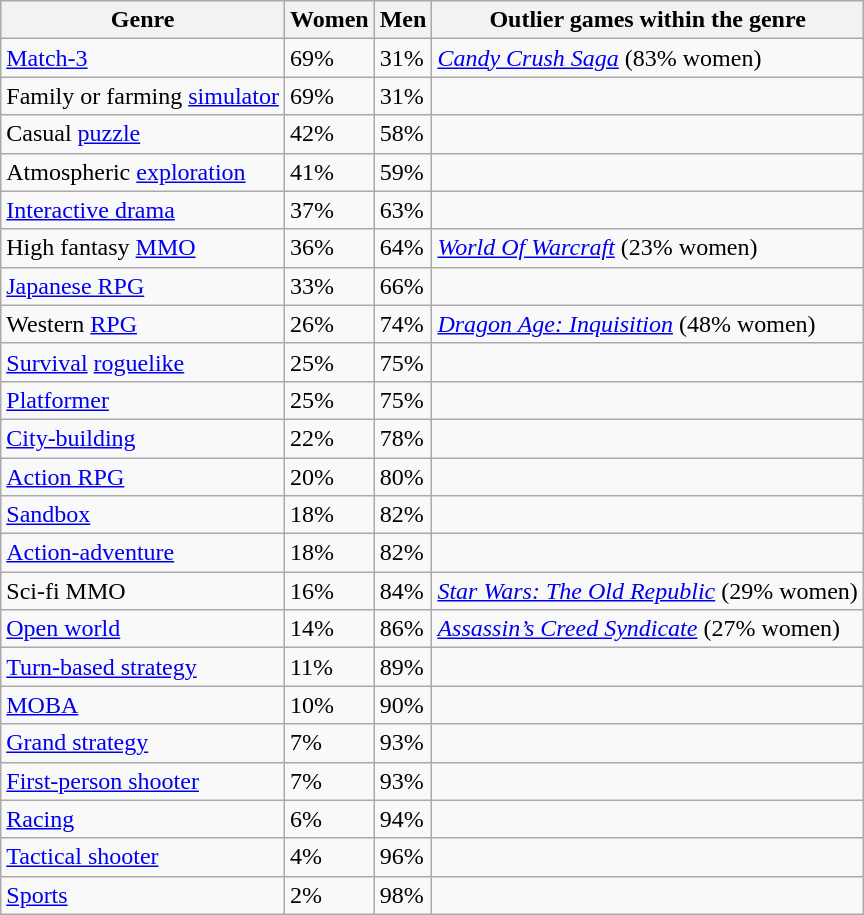<table class="wikitable sortable">
<tr>
<th>Genre</th>
<th>Women</th>
<th>Men</th>
<th>Outlier games within the genre</th>
</tr>
<tr>
<td><a href='#'>Match-3</a></td>
<td>69%</td>
<td>31%</td>
<td><em><a href='#'>Candy Crush Saga</a></em> (83% women)</td>
</tr>
<tr>
<td>Family or farming <a href='#'>simulator</a></td>
<td>69%</td>
<td>31%</td>
<td></td>
</tr>
<tr>
<td>Casual <a href='#'>puzzle</a></td>
<td>42%</td>
<td>58%</td>
<td></td>
</tr>
<tr>
<td>Atmospheric <a href='#'>exploration</a></td>
<td>41%</td>
<td>59%</td>
<td></td>
</tr>
<tr>
<td><a href='#'>Interactive drama</a></td>
<td>37%</td>
<td>63%</td>
<td></td>
</tr>
<tr>
<td>High fantasy <a href='#'>MMO</a></td>
<td>36%</td>
<td>64%</td>
<td><em><a href='#'>World Of Warcraft</a></em> (23% women)</td>
</tr>
<tr>
<td><a href='#'>Japanese RPG</a></td>
<td>33%</td>
<td>66%</td>
<td></td>
</tr>
<tr>
<td>Western <a href='#'>RPG</a></td>
<td>26%</td>
<td>74%</td>
<td><em><a href='#'>Dragon Age: Inquisition</a></em> (48% women)</td>
</tr>
<tr>
<td><a href='#'>Survival</a> <a href='#'>roguelike</a></td>
<td>25%</td>
<td>75%</td>
<td></td>
</tr>
<tr>
<td><a href='#'>Platformer</a></td>
<td>25%</td>
<td>75%</td>
<td></td>
</tr>
<tr>
<td><a href='#'>City-building</a></td>
<td>22%</td>
<td>78%</td>
<td></td>
</tr>
<tr>
<td><a href='#'>Action RPG</a></td>
<td>20%</td>
<td>80%</td>
<td></td>
</tr>
<tr>
<td><a href='#'>Sandbox</a></td>
<td>18%</td>
<td>82%</td>
<td></td>
</tr>
<tr>
<td><a href='#'>Action-adventure</a></td>
<td>18%</td>
<td>82%</td>
<td></td>
</tr>
<tr>
<td>Sci-fi MMO</td>
<td>16%</td>
<td>84%</td>
<td><em><a href='#'>Star Wars: The Old Republic</a></em> (29% women)</td>
</tr>
<tr>
<td><a href='#'>Open world</a></td>
<td>14%</td>
<td>86%</td>
<td><em><a href='#'>Assassin’s Creed Syndicate</a></em> (27% women)</td>
</tr>
<tr>
<td><a href='#'>Turn-based strategy</a></td>
<td>11%</td>
<td>89%</td>
<td></td>
</tr>
<tr>
<td><a href='#'>MOBA</a></td>
<td>10%</td>
<td>90%</td>
<td></td>
</tr>
<tr>
<td><a href='#'>Grand strategy</a></td>
<td>7%</td>
<td>93%</td>
<td></td>
</tr>
<tr>
<td><a href='#'>First-person shooter</a></td>
<td>7%</td>
<td>93%</td>
<td></td>
</tr>
<tr>
<td><a href='#'>Racing</a></td>
<td>6%</td>
<td>94%</td>
<td></td>
</tr>
<tr>
<td><a href='#'>Tactical shooter</a></td>
<td>4%</td>
<td>96%</td>
<td></td>
</tr>
<tr>
<td><a href='#'>Sports</a></td>
<td>2%</td>
<td>98%</td>
<td></td>
</tr>
</table>
